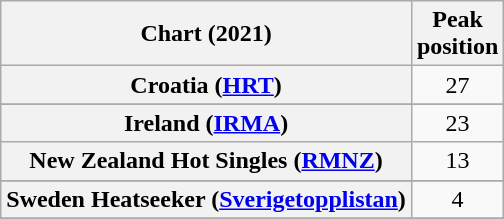<table class="wikitable sortable plainrowheaders" style="text-align:center">
<tr>
<th scope="col">Chart (2021)</th>
<th scope="col">Peak<br>position</th>
</tr>
<tr>
<th scope="row">Croatia (<a href='#'>HRT</a>)</th>
<td>27</td>
</tr>
<tr>
</tr>
<tr>
<th scope="row">Ireland (<a href='#'>IRMA</a>)</th>
<td>23</td>
</tr>
<tr>
<th scope="row">New Zealand Hot Singles (<a href='#'>RMNZ</a>)</th>
<td>13</td>
</tr>
<tr>
</tr>
<tr>
<th scope="row">Sweden Heatseeker (<a href='#'>Sverigetopplistan</a>)</th>
<td>4</td>
</tr>
<tr>
</tr>
<tr>
</tr>
<tr>
</tr>
</table>
